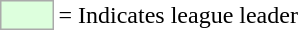<table>
<tr>
<td style="background:#DDFFDD; border:1px solid #aaa; width:2em;"></td>
<td>= Indicates league leader</td>
</tr>
</table>
